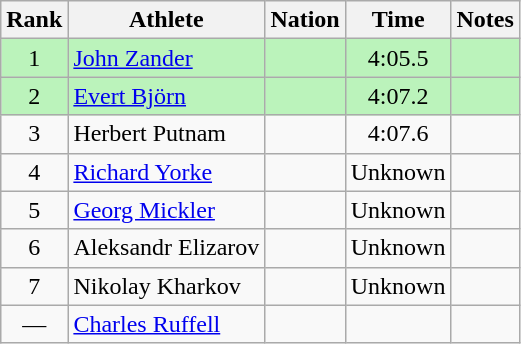<table class="wikitable sortable" style="text-align:center">
<tr>
<th>Rank</th>
<th>Athlete</th>
<th>Nation</th>
<th>Time</th>
<th>Notes</th>
</tr>
<tr bgcolor=bbf3bb>
<td>1</td>
<td align=left><a href='#'>John Zander</a></td>
<td align=left></td>
<td>4:05.5</td>
<td></td>
</tr>
<tr bgcolor=bbf3bb>
<td>2</td>
<td align=left><a href='#'>Evert Björn</a></td>
<td align=left></td>
<td>4:07.2</td>
<td></td>
</tr>
<tr>
<td>3</td>
<td align=left>Herbert Putnam</td>
<td align=left></td>
<td>4:07.6</td>
<td></td>
</tr>
<tr>
<td>4</td>
<td align=left><a href='#'>Richard Yorke</a></td>
<td align=left></td>
<td>Unknown</td>
<td></td>
</tr>
<tr>
<td>5</td>
<td align=left><a href='#'>Georg Mickler</a></td>
<td align=left></td>
<td>Unknown</td>
<td></td>
</tr>
<tr>
<td>6</td>
<td align=left>Aleksandr Elizarov</td>
<td align=left></td>
<td>Unknown</td>
<td></td>
</tr>
<tr>
<td>7</td>
<td align=left>Nikolay Kharkov</td>
<td align=left></td>
<td>Unknown</td>
<td></td>
</tr>
<tr>
<td data-sort-value=8>—</td>
<td align=left><a href='#'>Charles Ruffell</a></td>
<td align=left></td>
<td></td>
<td></td>
</tr>
</table>
